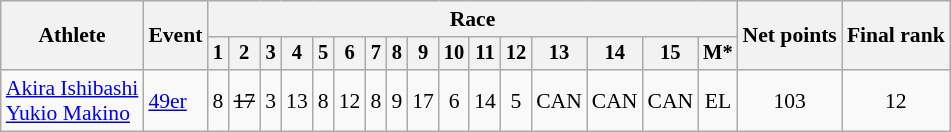<table class="wikitable" style="font-size:90%;">
<tr>
<th rowspan="2">Athlete</th>
<th rowspan="2">Event</th>
<th colspan=16>Race</th>
<th rowspan=2>Net points</th>
<th rowspan=2>Final rank</th>
</tr>
<tr style="font-size:95%">
<th>1</th>
<th>2</th>
<th>3</th>
<th>4</th>
<th>5</th>
<th>6</th>
<th>7</th>
<th>8</th>
<th>9</th>
<th>10</th>
<th>11</th>
<th>12</th>
<th>13</th>
<th>14</th>
<th>15</th>
<th>M*</th>
</tr>
<tr align=center>
<td align=left><a href='#'>Akira Ishibashi</a><br><a href='#'>Yukio Makino</a></td>
<td align=left><a href='#'>49er</a></td>
<td>8</td>
<td><s>17</s></td>
<td>3</td>
<td>13</td>
<td>8</td>
<td>12</td>
<td>8</td>
<td>9</td>
<td>17</td>
<td>6</td>
<td>14</td>
<td>5</td>
<td>CAN</td>
<td>CAN</td>
<td>CAN</td>
<td>EL</td>
<td>103</td>
<td>12</td>
</tr>
</table>
